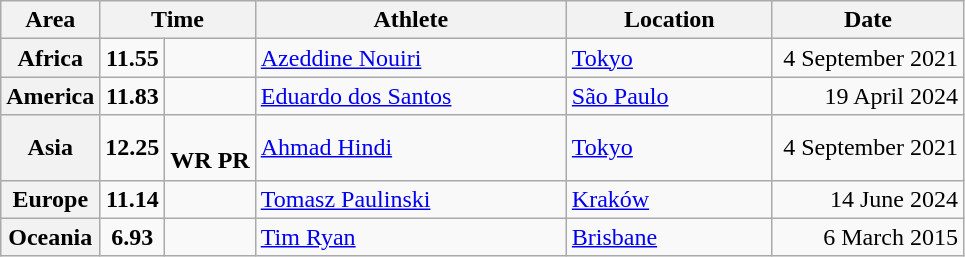<table class="wikitable">
<tr>
<th width="45">Area</th>
<th width="80" colspan="2">Time</th>
<th width="200">Athlete</th>
<th width="130">Location</th>
<th width="120">Date</th>
</tr>
<tr>
<th>Africa</th>
<td align=center><strong>11.55 </strong></td>
<td align=center></td>
<td> <a href='#'>Azeddine Nouiri</a></td>
<td> <a href='#'>Tokyo</a></td>
<td align=right>4 September 2021</td>
</tr>
<tr>
<th>America</th>
<td align=center><strong>11.83 </strong></td>
<td align=center></td>
<td> <a href='#'>Eduardo dos Santos</a></td>
<td> <a href='#'>São Paulo</a></td>
<td align=right>19 April 2024</td>
</tr>
<tr>
<th>Asia</th>
<td align=center><strong>12.25 </strong></td>
<td align=center><br><strong>WR PR</strong></td>
<td> <a href='#'>Ahmad Hindi</a></td>
<td> <a href='#'>Tokyo</a></td>
<td align=right>4 September 2021</td>
</tr>
<tr>
<th>Europe</th>
<td align=center><strong>11.14 </strong></td>
<td align=center></td>
<td> <a href='#'>Tomasz Paulinski</a></td>
<td> <a href='#'>Kraków</a></td>
<td align=right>14 June 2024</td>
</tr>
<tr>
<th>Oceania</th>
<td align=center><strong>6.93 </strong></td>
<td align=center></td>
<td> <a href='#'>Tim Ryan</a></td>
<td> <a href='#'>Brisbane</a></td>
<td align=right>6 March 2015</td>
</tr>
</table>
